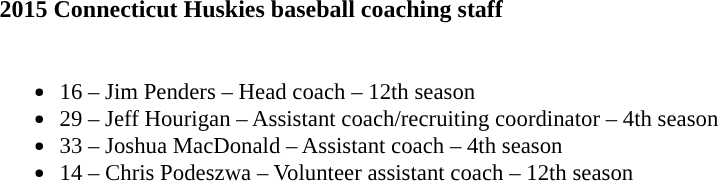<table class="toccolours" style="text-align: left;">
<tr>
<th colspan="9">2015 Connecticut Huskies baseball coaching staff</th>
</tr>
<tr>
<td style="font-size: 95%;" valign="top"><br><ul><li>16 – Jim Penders – Head coach – 12th season</li><li>29 – Jeff Hourigan – Assistant coach/recruiting coordinator – 4th season</li><li>33 – Joshua MacDonald – Assistant coach – 4th season</li><li>14 – Chris Podeszwa – Volunteer assistant coach – 12th season</li></ul></td>
</tr>
</table>
